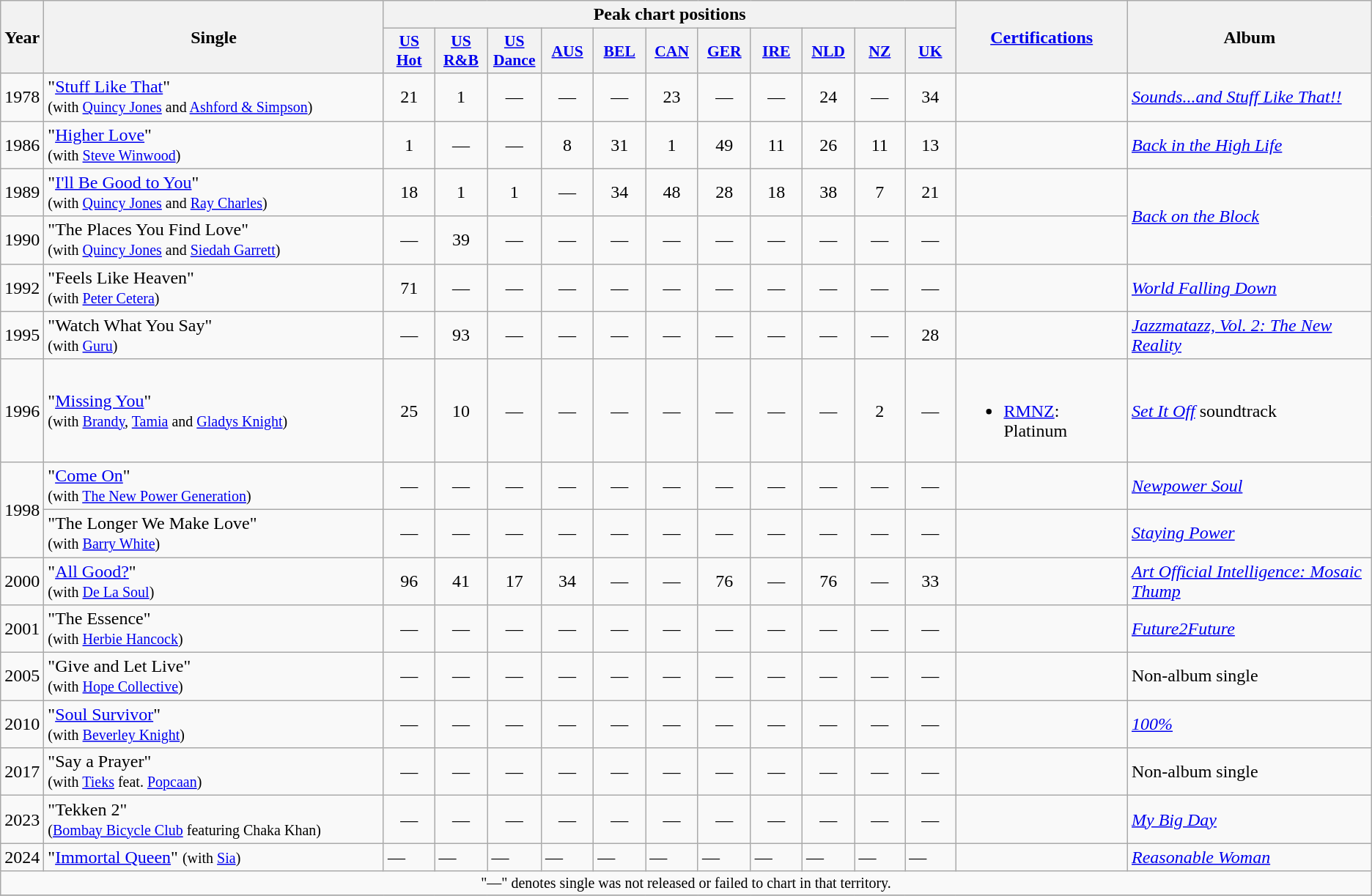<table class="wikitable">
<tr>
<th rowspan="2">Year</th>
<th rowspan="2" style="width:22em;">Single</th>
<th colspan="11">Peak chart positions</th>
<th rowspan="2" style="width:10em;"><a href='#'>Certifications</a></th>
<th rowspan="2" style="width:15em;">Album</th>
</tr>
<tr>
<th style="width:3em;font-size:90%"><a href='#'>US Hot</a><br></th>
<th style="width:3em;font-size:90%"><a href='#'>US R&B</a><br></th>
<th style="width:3em;font-size:90%"><a href='#'>US Dance</a><br></th>
<th style="width:3em;font-size:90%"><a href='#'>AUS</a><br></th>
<th style="width:3em;font-size:90%"><a href='#'>BEL</a><br></th>
<th style="width:3em;font-size:90%"><a href='#'>CAN</a><br></th>
<th style="width:3em;font-size:90%"><a href='#'>GER</a><br></th>
<th style="width:3em;font-size:90%"><a href='#'>IRE</a><br></th>
<th style="width:3em;font-size:90%"><a href='#'>NLD</a><br></th>
<th style="width:3em;font-size:90%"><a href='#'>NZ</a><br></th>
<th style="width:3em;font-size:90%"><a href='#'>UK</a><br></th>
</tr>
<tr>
<td>1978</td>
<td>"<a href='#'>Stuff Like That</a>" <br><small>(with <a href='#'>Quincy Jones</a> and <a href='#'>Ashford & Simpson</a>)</small></td>
<td align="center">21</td>
<td align="center">1</td>
<td align="center">—</td>
<td align="center">—</td>
<td align="center">—</td>
<td align="center">23</td>
<td align="center">—</td>
<td align="center">—</td>
<td align="center">24</td>
<td align="center">—</td>
<td align="center">34</td>
<td></td>
<td align="left"><em><a href='#'>Sounds...and Stuff Like That!!</a></em></td>
</tr>
<tr>
<td>1986</td>
<td>"<a href='#'>Higher Love</a>" <br><small>(with <a href='#'>Steve Winwood</a>)</small></td>
<td align="center">1</td>
<td align="center">—</td>
<td align="center">—</td>
<td align="center">8</td>
<td align="center">31</td>
<td align="center">1</td>
<td align="center">49</td>
<td align="center">11</td>
<td align="center">26</td>
<td align="center">11</td>
<td align="center">13</td>
<td></td>
<td align="left"><em><a href='#'>Back in the High Life</a></em></td>
</tr>
<tr>
<td>1989</td>
<td>"<a href='#'>I'll Be Good to You</a>" <br><small>(with <a href='#'>Quincy Jones</a> and <a href='#'>Ray Charles</a>)</small></td>
<td align="center">18</td>
<td align="center">1</td>
<td align="center">1</td>
<td align="center">—</td>
<td align="center">34</td>
<td align="center">48</td>
<td align="center">28</td>
<td align="center">18</td>
<td align="center">38</td>
<td align="center">7</td>
<td align="center">21</td>
<td></td>
<td align="left" rowspan="2"><em><a href='#'>Back on the Block</a></em></td>
</tr>
<tr>
<td>1990</td>
<td>"The Places You Find Love" <br><small>(with <a href='#'>Quincy Jones</a> and <a href='#'>Siedah Garrett</a>)</small></td>
<td align="center">—</td>
<td align="center">39</td>
<td align="center">—</td>
<td align="center">—</td>
<td align="center">—</td>
<td align="center">—</td>
<td align="center">—</td>
<td align="center">—</td>
<td align="center">—</td>
<td align="center">—</td>
<td align="center">—</td>
<td></td>
</tr>
<tr>
<td>1992</td>
<td>"Feels Like Heaven" <br><small>(with <a href='#'>Peter Cetera</a>)</small></td>
<td align="center">71</td>
<td align="center">—</td>
<td align="center">—</td>
<td align="center">—</td>
<td align="center">—</td>
<td align="center">—</td>
<td align="center">—</td>
<td align="center">—</td>
<td align="center">—</td>
<td align="center">—</td>
<td align="center">—</td>
<td></td>
<td align="left"><em><a href='#'>World Falling Down</a></em></td>
</tr>
<tr>
<td>1995</td>
<td>"Watch What You Say" <br><small>(with <a href='#'>Guru</a>)</small></td>
<td align="center">—</td>
<td align="center">93</td>
<td align="center">—</td>
<td align="center">—</td>
<td align="center">—</td>
<td align="center">—</td>
<td align="center">—</td>
<td align="center">—</td>
<td align="center">—</td>
<td align="center">—</td>
<td align="center">28</td>
<td></td>
<td align="left"><em><a href='#'>Jazzmatazz, Vol. 2: The New Reality</a></em></td>
</tr>
<tr>
<td>1996</td>
<td>"<a href='#'>Missing You</a>" <br><small>(with <a href='#'>Brandy</a>, <a href='#'>Tamia</a> and <a href='#'>Gladys Knight</a>)</small></td>
<td align="center">25</td>
<td align="center">10</td>
<td align="center">—</td>
<td align="center">—</td>
<td align="center">—</td>
<td align="center">—</td>
<td align="center">—</td>
<td align="center">—</td>
<td align="center">—</td>
<td align="center">2</td>
<td align="center">—</td>
<td><br><ul><li><a href='#'>RMNZ</a>: Platinum</li></ul></td>
<td align="left"><em><a href='#'>Set It Off</a></em> soundtrack</td>
</tr>
<tr>
<td rowspan="2">1998</td>
<td>"<a href='#'>Come On</a>" <br><small>(with <a href='#'>The New Power Generation</a>)</small></td>
<td align="center">—</td>
<td align="center">—</td>
<td align="center">—</td>
<td align="center">—</td>
<td align="center">—</td>
<td align="center">—</td>
<td align="center">—</td>
<td align="center">—</td>
<td align="center">—</td>
<td align="center">—</td>
<td align="center">—</td>
<td></td>
<td align="left"><em><a href='#'>Newpower Soul</a></em></td>
</tr>
<tr>
<td>"The Longer We Make Love" <br><small>(with <a href='#'>Barry White</a>)</small></td>
<td align="center">—</td>
<td align="center">—</td>
<td align="center">—</td>
<td align="center">—</td>
<td align="center">—</td>
<td align="center">—</td>
<td align="center">—</td>
<td align="center">—</td>
<td align="center">—</td>
<td align="center">—</td>
<td align="center">—</td>
<td></td>
<td align="left"><em><a href='#'>Staying Power</a></em></td>
</tr>
<tr>
<td>2000</td>
<td>"<a href='#'>All Good?</a>" <br><small>(with <a href='#'>De La Soul</a>)</small></td>
<td align="center">96</td>
<td align="center">41</td>
<td align="center">17</td>
<td align="center">34</td>
<td align="center">—</td>
<td align="center">—</td>
<td align="center">76</td>
<td align="center">—</td>
<td align="center">76</td>
<td align="center">—</td>
<td align="center">33</td>
<td></td>
<td align="left"><em><a href='#'>Art Official Intelligence: Mosaic Thump</a></em></td>
</tr>
<tr>
<td>2001</td>
<td>"The Essence" <br><small>(with <a href='#'>Herbie Hancock</a>)</small></td>
<td align="center">—</td>
<td align="center">—</td>
<td align="center">—</td>
<td align="center">—</td>
<td align="center">—</td>
<td align="center">—</td>
<td align="center">—</td>
<td align="center">—</td>
<td align="center">—</td>
<td align="center">—</td>
<td align="center">—</td>
<td></td>
<td align="left"><em><a href='#'>Future2Future</a></em></td>
</tr>
<tr>
<td>2005</td>
<td>"Give and Let Live" <br><small>(with <a href='#'>Hope Collective</a>)</small></td>
<td align="center">—</td>
<td align="center">—</td>
<td align="center">—</td>
<td align="center">—</td>
<td align="center">—</td>
<td align="center">—</td>
<td align="center">—</td>
<td align="center">—</td>
<td align="center">—</td>
<td align="center">—</td>
<td align="center">—</td>
<td></td>
<td align="left">Non-album single</td>
</tr>
<tr>
<td>2010</td>
<td>"<a href='#'>Soul Survivor</a>" <br><small>(with <a href='#'>Beverley Knight</a>)</small></td>
<td align="center">—</td>
<td align="center">—</td>
<td align="center">—</td>
<td align="center">—</td>
<td align="center">—</td>
<td align="center">—</td>
<td align="center">—</td>
<td align="center">—</td>
<td align="center">—</td>
<td align="center">—</td>
<td align="center">—</td>
<td></td>
<td align="left"><em><a href='#'>100%</a></em></td>
</tr>
<tr>
<td>2017</td>
<td>"Say a Prayer" <br><small>(with <a href='#'>Tieks</a> feat. <a href='#'>Popcaan</a>)</small></td>
<td align="center">—</td>
<td align="center">—</td>
<td align="center">—</td>
<td align="center">—</td>
<td align="center">—</td>
<td align="center">—</td>
<td align="center">—</td>
<td align="center">—</td>
<td align="center">—</td>
<td align="center">—</td>
<td align="center">—</td>
<td></td>
<td>Non-album single</td>
</tr>
<tr>
<td>2023</td>
<td>"Tekken 2" <br><small>(<a href='#'>Bombay Bicycle Club</a> featuring Chaka Khan)</small></td>
<td align="center">—</td>
<td align="center">—</td>
<td align="center">—</td>
<td align="center">—</td>
<td align="center">—</td>
<td align="center">—</td>
<td align="center">—</td>
<td align="center">—</td>
<td align="center">—</td>
<td align="center">—</td>
<td align="center">—</td>
<td></td>
<td><em><a href='#'>My Big Day</a></em></td>
</tr>
<tr>
<td>2024</td>
<td>"<a href='#'>Immortal Queen</a>" <small>(with <a href='#'>Sia</a>)</small></td>
<td>—</td>
<td>—</td>
<td>—</td>
<td>—</td>
<td>—</td>
<td>—</td>
<td>—</td>
<td>—</td>
<td>—</td>
<td>—</td>
<td>—</td>
<td></td>
<td><em><a href='#'>Reasonable Woman</a></em></td>
</tr>
<tr>
<td align=center colspan=15 style=font-size:10pt>"—" denotes single was not released or failed to chart in that territory.</td>
</tr>
<tr>
</tr>
</table>
